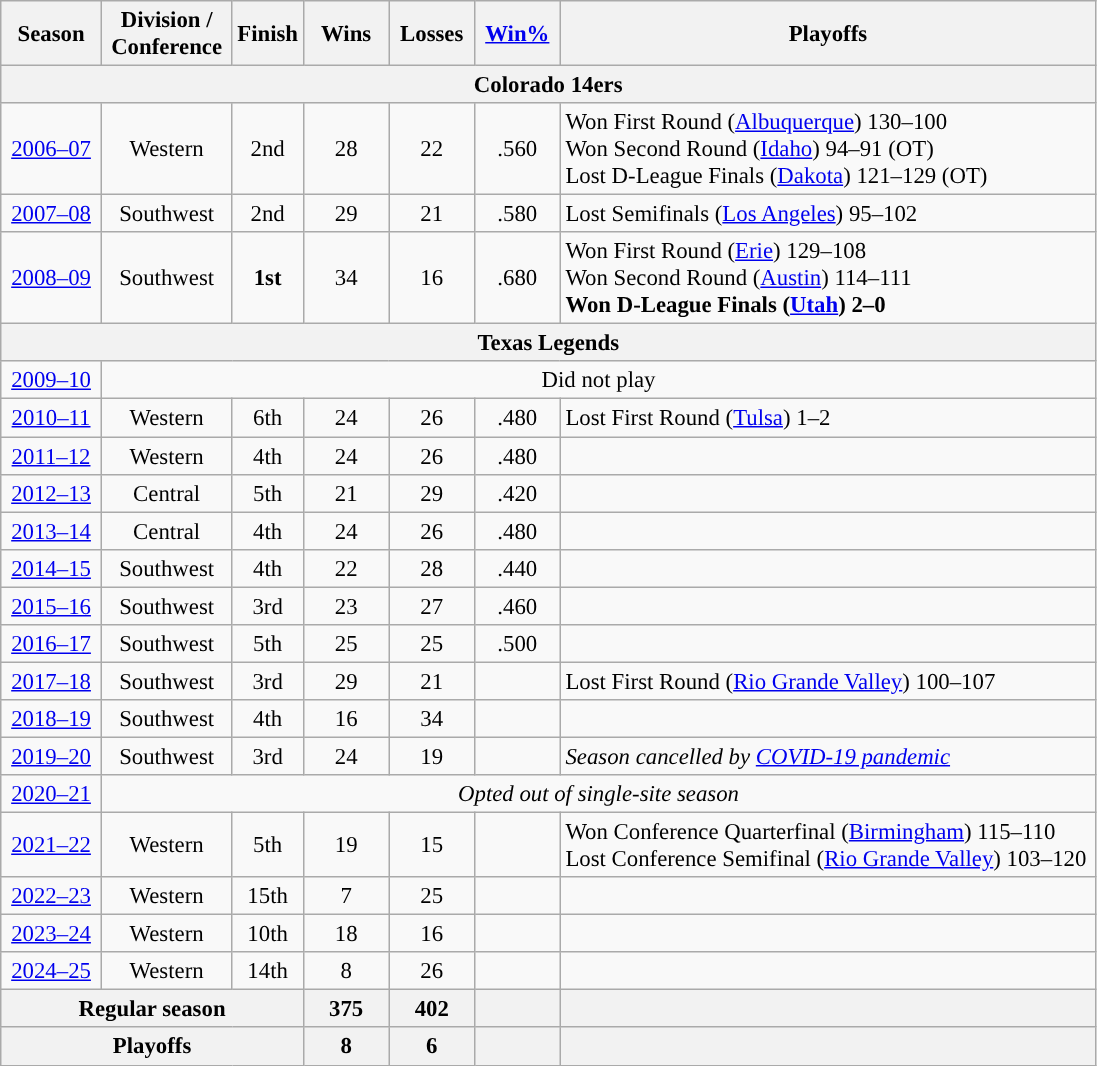<table class="wikitable" style="font-size:95%; text-align:center">
<tr>
<th scope="col" style="width:60px">Season</th>
<th scope="col" style="width:80px">Division / Conference</th>
<th scope="col" style="width:40px">Finish</th>
<th scope="col" style="width:50px">Wins</th>
<th scope="col" style="width:50px">Losses</th>
<th scope="col" style="width:50px"><a href='#'>Win%</a></th>
<th scope="col" style="width:350px">Playoffs</th>
</tr>
<tr>
<th colspan="8">Colorado 14ers</th>
</tr>
<tr>
<td><a href='#'>2006–07</a></td>
<td>Western</td>
<td>2nd</td>
<td>28</td>
<td>22</td>
<td>.560</td>
<td align=left>Won First Round (<a href='#'>Albuquerque</a>) 130–100<br>Won Second Round (<a href='#'>Idaho</a>) 94–91 (OT)<br>Lost D-League Finals (<a href='#'>Dakota</a>) 121–129 (OT)</td>
</tr>
<tr>
<td><a href='#'>2007–08</a></td>
<td>Southwest</td>
<td>2nd</td>
<td>29</td>
<td>21</td>
<td>.580</td>
<td align=left>Lost Semifinals (<a href='#'>Los Angeles</a>) 95–102</td>
</tr>
<tr>
<td><a href='#'>2008–09</a></td>
<td>Southwest</td>
<td><strong>1st</strong></td>
<td>34</td>
<td>16</td>
<td>.680</td>
<td align=left>Won First Round (<a href='#'>Erie</a>) 129–108<br>Won Second Round (<a href='#'>Austin</a>) 114–111<br><strong>Won D-League Finals (<a href='#'>Utah</a>) 2–0</strong></td>
</tr>
<tr>
<th colspan="8" style="text-align:center; ">Texas Legends</th>
</tr>
<tr>
<td><a href='#'>2009–10</a></td>
<td colspan="6" style="text-align:center">Did not play</td>
</tr>
<tr>
<td><a href='#'>2010–11</a></td>
<td>Western</td>
<td>6th</td>
<td>24</td>
<td>26</td>
<td>.480</td>
<td align=left>Lost First Round (<a href='#'>Tulsa</a>) 1–2</td>
</tr>
<tr>
<td><a href='#'>2011–12</a></td>
<td>Western</td>
<td>4th</td>
<td>24</td>
<td>26</td>
<td>.480</td>
<td></td>
</tr>
<tr>
<td><a href='#'>2012–13</a></td>
<td>Central</td>
<td>5th</td>
<td>21</td>
<td>29</td>
<td>.420</td>
<td></td>
</tr>
<tr>
<td><a href='#'>2013–14</a></td>
<td>Central</td>
<td>4th</td>
<td>24</td>
<td>26</td>
<td>.480</td>
<td></td>
</tr>
<tr>
<td><a href='#'>2014–15</a></td>
<td>Southwest</td>
<td>4th</td>
<td>22</td>
<td>28</td>
<td>.440</td>
<td></td>
</tr>
<tr>
<td><a href='#'>2015–16</a></td>
<td>Southwest</td>
<td>3rd</td>
<td>23</td>
<td>27</td>
<td>.460</td>
<td></td>
</tr>
<tr>
<td><a href='#'>2016–17</a></td>
<td>Southwest</td>
<td>5th</td>
<td>25</td>
<td>25</td>
<td>.500</td>
<td></td>
</tr>
<tr>
<td><a href='#'>2017–18</a></td>
<td>Southwest</td>
<td>3rd</td>
<td>29</td>
<td>21</td>
<td></td>
<td align=left>Lost First Round (<a href='#'>Rio Grande Valley</a>) 100–107</td>
</tr>
<tr>
<td><a href='#'>2018–19</a></td>
<td>Southwest</td>
<td>4th</td>
<td>16</td>
<td>34</td>
<td></td>
<td align=left></td>
</tr>
<tr>
<td><a href='#'>2019–20</a></td>
<td>Southwest</td>
<td>3rd</td>
<td>24</td>
<td>19</td>
<td></td>
<td align=left><em>Season cancelled by <a href='#'>COVID-19 pandemic</a></em></td>
</tr>
<tr>
<td><a href='#'>2020–21</a></td>
<td colspan="7"><em>Opted out of single-site season</em></td>
</tr>
<tr>
<td><a href='#'>2021–22</a></td>
<td>Western</td>
<td>5th</td>
<td>19</td>
<td>15</td>
<td></td>
<td align=left>Won Conference Quarterfinal (<a href='#'>Birmingham</a>) 115–110<br>Lost Conference Semifinal (<a href='#'>Rio Grande Valley</a>) 103–120</td>
</tr>
<tr>
<td><a href='#'>2022–23</a></td>
<td>Western</td>
<td>15th</td>
<td>7</td>
<td>25</td>
<td></td>
<td align=left></td>
</tr>
<tr>
<td><a href='#'>2023–24</a></td>
<td>Western</td>
<td>10th</td>
<td>18</td>
<td>16</td>
<td></td>
<td></td>
</tr>
<tr>
<td><a href='#'>2024–25</a></td>
<td>Western</td>
<td>14th</td>
<td>8</td>
<td>26</td>
<td></td>
<td></td>
</tr>
<tr>
<th colspan="3">Regular season</th>
<th>375</th>
<th>402</th>
<th></th>
<th></th>
</tr>
<tr>
<th colspan="3">Playoffs</th>
<th>8</th>
<th>6</th>
<th></th>
<th></th>
</tr>
</table>
